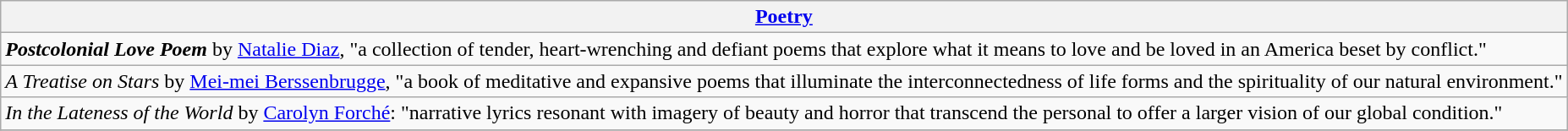<table class="wikitable" style="float:left; float:none;">
<tr>
<th><a href='#'>Poetry</a></th>
</tr>
<tr>
<td><strong><em>Postcolonial Love Poem</em></strong> by <a href='#'>Natalie Diaz</a>, "a collection of tender, heart-wrenching and defiant poems that explore what it means to love and be loved in an America beset by conflict."</td>
</tr>
<tr>
<td><em>A Treatise on Stars</em> by <a href='#'>Mei-mei Berssenbrugge</a>, "a book of meditative and expansive poems that illuminate the interconnectedness of life forms and the spirituality of our natural environment."</td>
</tr>
<tr>
<td><em>In the Lateness of the World</em> by <a href='#'>Carolyn Forché</a>: "narrative lyrics resonant with imagery of beauty and horror that transcend the personal to offer a larger vision of our global condition."</td>
</tr>
<tr>
</tr>
</table>
